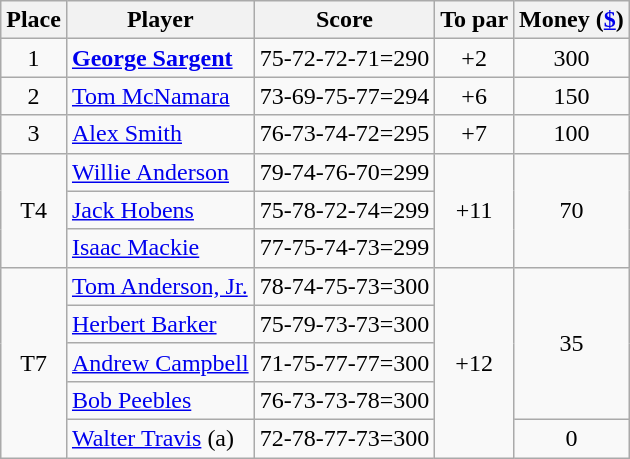<table class=wikitable>
<tr>
<th>Place</th>
<th>Player</th>
<th>Score</th>
<th>To par</th>
<th>Money (<a href='#'>$</a>)</th>
</tr>
<tr>
<td align=center>1</td>
<td> <strong><a href='#'>George Sargent</a></strong></td>
<td>75-72-72-71=290</td>
<td align=center>+2</td>
<td align=center>300</td>
</tr>
<tr>
<td align=center>2</td>
<td> <a href='#'>Tom McNamara</a></td>
<td>73-69-75-77=294</td>
<td align=center>+6</td>
<td align=center>150</td>
</tr>
<tr>
<td align=center>3</td>
<td> <a href='#'>Alex Smith</a></td>
<td>76-73-74-72=295</td>
<td align=center>+7</td>
<td align=center>100</td>
</tr>
<tr>
<td rowspan=3 align=center>T4</td>
<td> <a href='#'>Willie Anderson</a></td>
<td>79-74-76-70=299</td>
<td rowspan=3 align=center>+11</td>
<td rowspan=3 align=center>70</td>
</tr>
<tr>
<td> <a href='#'>Jack Hobens</a></td>
<td>75-78-72-74=299</td>
</tr>
<tr>
<td> <a href='#'>Isaac Mackie</a></td>
<td>77-75-74-73=299</td>
</tr>
<tr>
<td rowspan=5 align=center>T7</td>
<td> <a href='#'>Tom Anderson, Jr.</a></td>
<td>78-74-75-73=300</td>
<td rowspan=5 align=center>+12</td>
<td rowspan=4 align=center>35</td>
</tr>
<tr>
<td> <a href='#'>Herbert Barker</a></td>
<td>75-79-73-73=300</td>
</tr>
<tr>
<td> <a href='#'>Andrew Campbell</a></td>
<td>71-75-77-77=300</td>
</tr>
<tr>
<td> <a href='#'>Bob Peebles</a></td>
<td>76-73-73-78=300</td>
</tr>
<tr>
<td> <a href='#'>Walter Travis</a> (a)</td>
<td>72-78-77-73=300</td>
<td align=center>0</td>
</tr>
</table>
